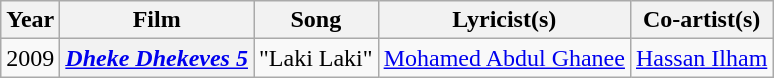<table class="wikitable plainrowheaders">
<tr>
<th scope="col">Year</th>
<th scope="col">Film</th>
<th scope="col">Song</th>
<th scope="col">Lyricist(s)</th>
<th scope="col">Co-artist(s)</th>
</tr>
<tr>
<td>2009</td>
<th scope="row"><em><a href='#'>Dheke Dhekeves 5</a></em></th>
<td>"Laki Laki"</td>
<td><a href='#'>Mohamed Abdul Ghanee</a></td>
<td><a href='#'>Hassan Ilham</a></td>
</tr>
</table>
